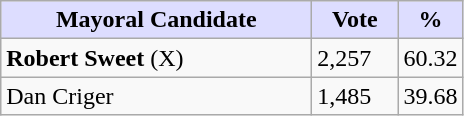<table class="wikitable">
<tr>
<th style="background:#ddf; width:200px;">Mayoral Candidate</th>
<th style="background:#ddf; width:50px;">Vote</th>
<th style="background:#ddf; width:30px;">%</th>
</tr>
<tr>
<td><strong>Robert Sweet</strong> (X)</td>
<td>2,257</td>
<td>60.32</td>
</tr>
<tr>
<td>Dan Criger</td>
<td>1,485</td>
<td>39.68</td>
</tr>
</table>
